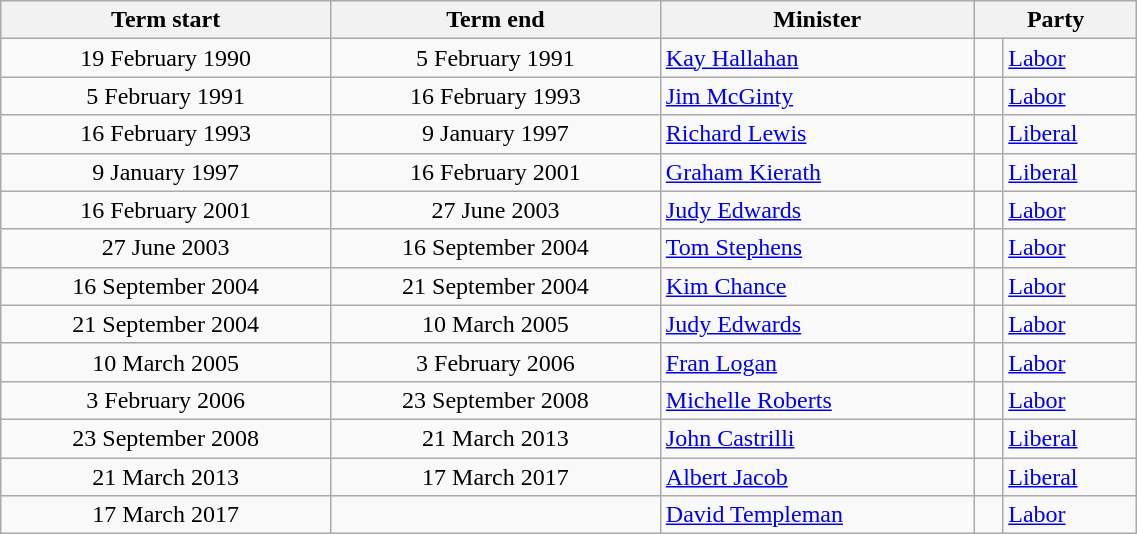<table class="wikitable" width="60%">
<tr>
<th>Term start</th>
<th>Term end</th>
<th>Minister</th>
<th colspan="2">Party</th>
</tr>
<tr>
<td align=center>19 February 1990</td>
<td align=center>5 February 1991</td>
<td><a href='#'>Kay Hallahan</a></td>
<td> </td>
<td><a href='#'>Labor</a></td>
</tr>
<tr>
<td align=center>5 February 1991</td>
<td align=center>16 February 1993</td>
<td><a href='#'>Jim McGinty</a></td>
<td> </td>
<td><a href='#'>Labor</a></td>
</tr>
<tr>
<td align=center>16 February 1993</td>
<td align=center>9 January 1997</td>
<td><a href='#'>Richard Lewis</a></td>
<td> </td>
<td><a href='#'>Liberal</a></td>
</tr>
<tr>
<td align=center>9 January 1997</td>
<td align=center>16 February 2001</td>
<td><a href='#'>Graham Kierath</a></td>
<td> </td>
<td><a href='#'>Liberal</a></td>
</tr>
<tr>
<td align=center>16 February 2001</td>
<td align=center>27 June 2003</td>
<td><a href='#'>Judy Edwards</a></td>
<td> </td>
<td><a href='#'>Labor</a></td>
</tr>
<tr>
<td align=center>27 June 2003</td>
<td align=center>16 September 2004</td>
<td><a href='#'>Tom Stephens</a></td>
<td> </td>
<td><a href='#'>Labor</a></td>
</tr>
<tr>
<td align=center>16 September 2004</td>
<td align=center>21 September 2004</td>
<td><a href='#'>Kim Chance</a></td>
<td> </td>
<td><a href='#'>Labor</a></td>
</tr>
<tr>
<td align=center>21 September 2004</td>
<td align=center>10 March 2005</td>
<td><a href='#'>Judy Edwards</a></td>
<td> </td>
<td><a href='#'>Labor</a></td>
</tr>
<tr>
<td align=center>10 March 2005</td>
<td align=center>3 February 2006</td>
<td><a href='#'>Fran Logan</a></td>
<td> </td>
<td><a href='#'>Labor</a></td>
</tr>
<tr>
<td align=center>3 February 2006</td>
<td align=center>23 September 2008</td>
<td><a href='#'>Michelle Roberts</a></td>
<td> </td>
<td><a href='#'>Labor</a></td>
</tr>
<tr>
<td align=center>23 September 2008</td>
<td align=center>21 March 2013</td>
<td><a href='#'>John Castrilli</a></td>
<td> </td>
<td><a href='#'>Liberal</a></td>
</tr>
<tr>
<td align=center>21 March 2013</td>
<td align=center>17 March 2017</td>
<td><a href='#'>Albert Jacob</a></td>
<td> </td>
<td><a href='#'>Liberal</a></td>
</tr>
<tr>
<td align=center>17 March 2017</td>
<td align=center></td>
<td><a href='#'>David Templeman</a></td>
<td> </td>
<td><a href='#'>Labor</a></td>
</tr>
</table>
